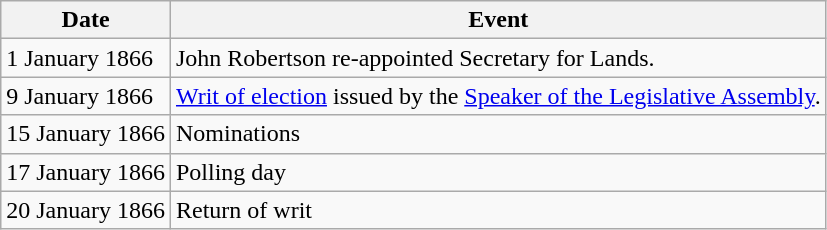<table class="wikitable">
<tr>
<th>Date</th>
<th>Event</th>
</tr>
<tr>
<td>1 January 1866</td>
<td>John Robertson re-appointed Secretary for Lands.</td>
</tr>
<tr>
<td>9 January 1866</td>
<td><a href='#'>Writ of election</a> issued by the <a href='#'>Speaker of the Legislative Assembly</a>.</td>
</tr>
<tr>
<td>15 January 1866</td>
<td>Nominations</td>
</tr>
<tr>
<td>17 January 1866</td>
<td>Polling day</td>
</tr>
<tr>
<td>20 January 1866</td>
<td>Return of writ</td>
</tr>
</table>
